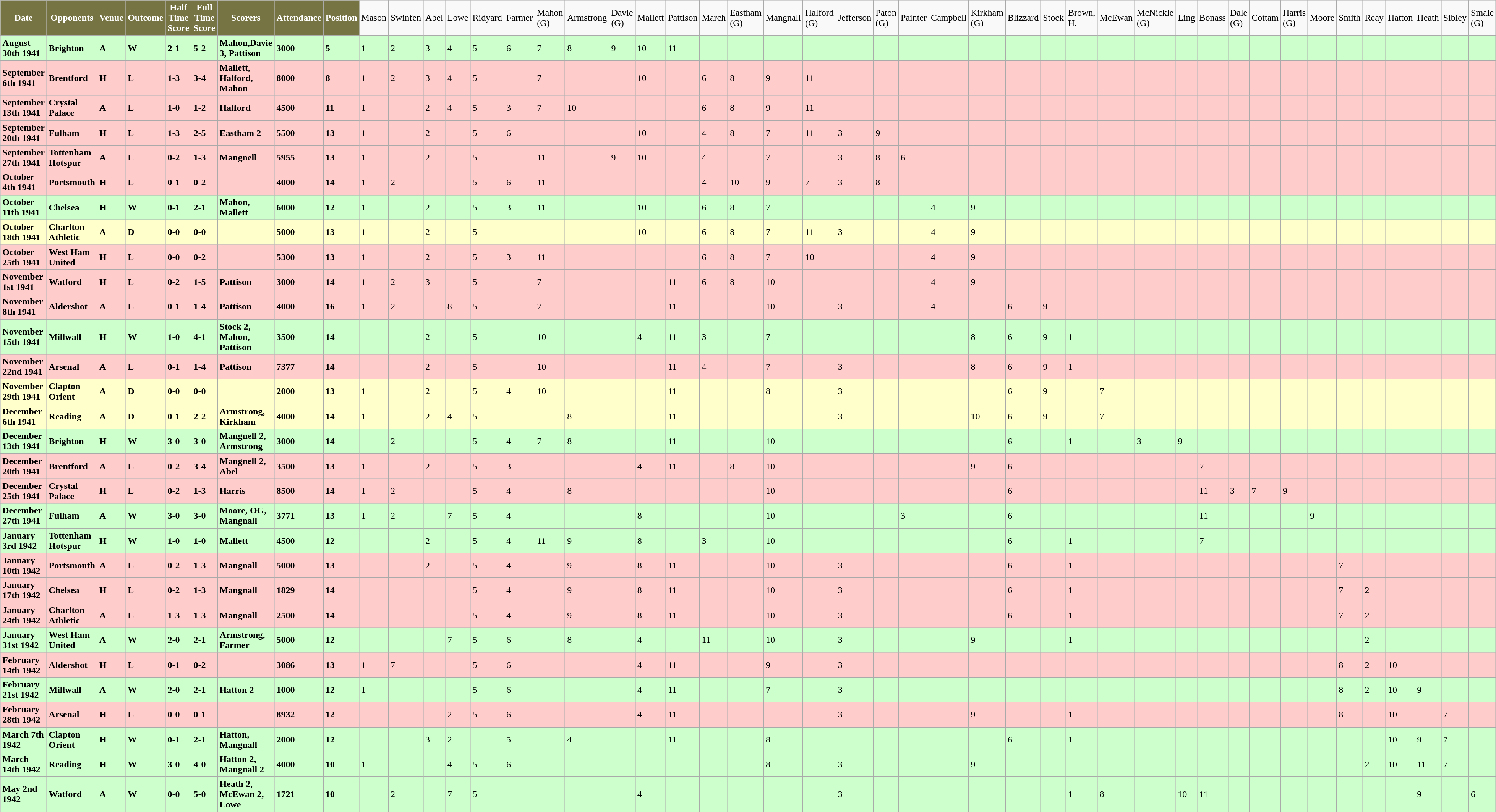<table class="wikitable">
<tr>
<th ! style="background:#767442; color:#FFFFFF; text-align:center;">Date</th>
<th ! style="background:#767442; color:#FFFFFF; text-align:center;">Opponents</th>
<th ! style="background:#767442; color:#FFFFFF; text-align:center;">Venue</th>
<th ! style="background:#767442; color:#FFFFFF; text-align:center;">Outcome</th>
<th ! style="background:#767442; color:#FFFFFF; text-align:center;">Half Time Score</th>
<th ! style="background:#767442; color:#FFFFFF; text-align:center;">Full Time Score</th>
<th ! style="background:#767442; color:#FFFFFF; text-align:center;">Scorers</th>
<th ! style="background:#767442; color:#FFFFFF; text-align:center;">Attendance</th>
<th ! style="background:#767442; color:#FFFFFF; text-align:center;">Position</th>
<td>Mason</td>
<td>Swinfen</td>
<td>Abel</td>
<td>Lowe</td>
<td>Ridyard</td>
<td>Farmer</td>
<td>Mahon (G)</td>
<td>Armstrong</td>
<td>Davie (G)</td>
<td>Mallett</td>
<td>Pattison</td>
<td>March</td>
<td>Eastham (G)</td>
<td>Mangnall</td>
<td>Halford (G)</td>
<td>Jefferson</td>
<td>Paton (G)</td>
<td>Painter</td>
<td>Campbell</td>
<td>Kirkham (G)</td>
<td>Blizzard</td>
<td>Stock</td>
<td>Brown, H.</td>
<td>McEwan</td>
<td>McNickle (G)</td>
<td>Ling</td>
<td>Bonass</td>
<td>Dale (G)</td>
<td>Cottam</td>
<td>Harris (G)</td>
<td>Moore</td>
<td>Smith</td>
<td>Reay</td>
<td>Hatton</td>
<td>Heath</td>
<td>Sibley</td>
<td>Smale (G)</td>
</tr>
<tr bgcolor="#CCFFCC">
<td><strong>August 30th 1941</strong></td>
<td><strong>Brighton</strong></td>
<td><strong>A</strong></td>
<td><strong>W</strong></td>
<td><strong>2-1</strong></td>
<td><strong>5-2</strong></td>
<td><strong>Mahon,Davie 3, Pattison</strong></td>
<td><strong>3000</strong></td>
<td><strong>5</strong></td>
<td>1</td>
<td>2</td>
<td>3</td>
<td>4</td>
<td>5</td>
<td>6</td>
<td>7</td>
<td>8</td>
<td>9</td>
<td>10</td>
<td>11</td>
<td></td>
<td></td>
<td></td>
<td></td>
<td></td>
<td></td>
<td></td>
<td></td>
<td></td>
<td></td>
<td></td>
<td></td>
<td></td>
<td></td>
<td></td>
<td></td>
<td></td>
<td></td>
<td></td>
<td></td>
<td></td>
<td></td>
<td></td>
<td></td>
<td></td>
<td></td>
</tr>
<tr bgcolor="#FFCCCC">
<td><strong>September 6th  1941</strong></td>
<td><strong>Brentford</strong></td>
<td><strong>H</strong></td>
<td><strong>L</strong></td>
<td><strong>1-3</strong></td>
<td><strong>3-4</strong></td>
<td><strong>Mallett, Halford, Mahon</strong></td>
<td><strong>8000</strong></td>
<td><strong>8</strong></td>
<td>1</td>
<td>2</td>
<td>3</td>
<td>4</td>
<td>5</td>
<td></td>
<td>7</td>
<td></td>
<td></td>
<td>10</td>
<td></td>
<td>6</td>
<td>8</td>
<td>9</td>
<td>11</td>
<td></td>
<td></td>
<td></td>
<td></td>
<td></td>
<td></td>
<td></td>
<td></td>
<td></td>
<td></td>
<td></td>
<td></td>
<td></td>
<td></td>
<td></td>
<td></td>
<td></td>
<td></td>
<td></td>
<td></td>
<td></td>
<td></td>
</tr>
<tr bgcolor="#FFCCCC">
<td><strong>September 13th  1941</strong></td>
<td><strong>Crystal Palace</strong></td>
<td><strong>A</strong></td>
<td><strong>L</strong></td>
<td><strong>1-0</strong></td>
<td><strong>1-2</strong></td>
<td><strong>Halford</strong></td>
<td><strong>4500</strong></td>
<td><strong>11</strong></td>
<td>1</td>
<td></td>
<td>2</td>
<td>4</td>
<td>5</td>
<td>3</td>
<td>7</td>
<td>10</td>
<td></td>
<td></td>
<td></td>
<td>6</td>
<td>8</td>
<td>9</td>
<td>11</td>
<td></td>
<td></td>
<td></td>
<td></td>
<td></td>
<td></td>
<td></td>
<td></td>
<td></td>
<td></td>
<td></td>
<td></td>
<td></td>
<td></td>
<td></td>
<td></td>
<td></td>
<td></td>
<td></td>
<td></td>
<td></td>
<td></td>
</tr>
<tr bgcolor="#FFCCCC">
<td><strong>September 20th  1941</strong></td>
<td><strong>Fulham</strong></td>
<td><strong>H</strong></td>
<td><strong>L</strong></td>
<td><strong>1-3</strong></td>
<td><strong>2-5</strong></td>
<td><strong>Eastham 2</strong></td>
<td><strong>5500</strong></td>
<td><strong>13</strong></td>
<td>1</td>
<td></td>
<td>2</td>
<td></td>
<td>5</td>
<td>6</td>
<td></td>
<td></td>
<td></td>
<td>10</td>
<td></td>
<td>4</td>
<td>8</td>
<td>7</td>
<td>11</td>
<td>3</td>
<td>9</td>
<td></td>
<td></td>
<td></td>
<td></td>
<td></td>
<td></td>
<td></td>
<td></td>
<td></td>
<td></td>
<td></td>
<td></td>
<td></td>
<td></td>
<td></td>
<td></td>
<td></td>
<td></td>
<td></td>
<td></td>
</tr>
<tr bgcolor="#FFCCCC">
<td><strong>September 27th  1941</strong></td>
<td><strong>Tottenham Hotspur</strong></td>
<td><strong>A</strong></td>
<td><strong>L</strong></td>
<td><strong>0-2</strong></td>
<td><strong>1-3</strong></td>
<td><strong>Mangnell</strong></td>
<td><strong>5955</strong></td>
<td><strong>13</strong></td>
<td>1</td>
<td></td>
<td>2</td>
<td></td>
<td>5</td>
<td></td>
<td>11</td>
<td></td>
<td>9</td>
<td>10</td>
<td></td>
<td>4</td>
<td></td>
<td>7</td>
<td></td>
<td>3</td>
<td>8</td>
<td>6</td>
<td></td>
<td></td>
<td></td>
<td></td>
<td></td>
<td></td>
<td></td>
<td></td>
<td></td>
<td></td>
<td></td>
<td></td>
<td></td>
<td></td>
<td></td>
<td></td>
<td></td>
<td></td>
<td></td>
</tr>
<tr bgcolor="#FFCCCC">
<td><strong>October 4th  1941</strong></td>
<td><strong>Portsmouth</strong></td>
<td><strong>H</strong></td>
<td><strong>L</strong></td>
<td><strong>0-1</strong></td>
<td><strong>0-2</strong></td>
<td></td>
<td><strong>4000</strong></td>
<td><strong>14</strong></td>
<td>1</td>
<td>2</td>
<td></td>
<td></td>
<td>5</td>
<td>6</td>
<td>11</td>
<td></td>
<td></td>
<td></td>
<td></td>
<td>4</td>
<td>10</td>
<td>9</td>
<td>7</td>
<td>3</td>
<td>8</td>
<td></td>
<td></td>
<td></td>
<td></td>
<td></td>
<td></td>
<td></td>
<td></td>
<td></td>
<td></td>
<td></td>
<td></td>
<td></td>
<td></td>
<td></td>
<td></td>
<td></td>
<td></td>
<td></td>
<td></td>
</tr>
<tr bgcolor="#CCFFCC">
<td><strong>October 11th  1941</strong></td>
<td><strong>Chelsea</strong></td>
<td><strong>H</strong></td>
<td><strong>W</strong></td>
<td><strong>0-1</strong></td>
<td><strong>2-1</strong></td>
<td><strong>Mahon, Mallett</strong></td>
<td><strong>6000</strong></td>
<td><strong>12</strong></td>
<td>1</td>
<td></td>
<td>2</td>
<td></td>
<td>5</td>
<td>3</td>
<td>11</td>
<td></td>
<td></td>
<td>10</td>
<td></td>
<td>6</td>
<td>8</td>
<td>7</td>
<td></td>
<td></td>
<td></td>
<td></td>
<td>4</td>
<td>9</td>
<td></td>
<td></td>
<td></td>
<td></td>
<td></td>
<td></td>
<td></td>
<td></td>
<td></td>
<td></td>
<td></td>
<td></td>
<td></td>
<td></td>
<td></td>
<td></td>
<td></td>
</tr>
<tr bgcolor="#FFFFCC">
<td><strong>October 18th  1941</strong></td>
<td><strong>Charlton Athletic</strong></td>
<td><strong>A</strong></td>
<td><strong>D</strong></td>
<td><strong>0-0</strong></td>
<td><strong>0-0</strong></td>
<td></td>
<td><strong>5000</strong></td>
<td><strong>13</strong></td>
<td>1</td>
<td></td>
<td>2</td>
<td></td>
<td>5</td>
<td></td>
<td></td>
<td></td>
<td></td>
<td>10</td>
<td></td>
<td>6</td>
<td>8</td>
<td>7</td>
<td>11</td>
<td>3</td>
<td></td>
<td></td>
<td>4</td>
<td>9</td>
<td></td>
<td></td>
<td></td>
<td></td>
<td></td>
<td></td>
<td></td>
<td></td>
<td></td>
<td></td>
<td></td>
<td></td>
<td></td>
<td></td>
<td></td>
<td></td>
<td></td>
</tr>
<tr bgcolor="#FFCCCC">
<td><strong>October 25th  1941</strong></td>
<td><strong>West Ham United</strong></td>
<td><strong>H</strong></td>
<td><strong>L</strong></td>
<td><strong>0-0</strong></td>
<td><strong>0-2</strong></td>
<td></td>
<td><strong>5300</strong></td>
<td><strong>13</strong></td>
<td>1</td>
<td></td>
<td>2</td>
<td></td>
<td>5</td>
<td>3</td>
<td>11</td>
<td></td>
<td></td>
<td></td>
<td></td>
<td>6</td>
<td>8</td>
<td>7</td>
<td>10</td>
<td></td>
<td></td>
<td></td>
<td>4</td>
<td>9</td>
<td></td>
<td></td>
<td></td>
<td></td>
<td></td>
<td></td>
<td></td>
<td></td>
<td></td>
<td></td>
<td></td>
<td></td>
<td></td>
<td></td>
<td></td>
<td></td>
<td></td>
</tr>
<tr bgcolor="#FFCCCC">
<td><strong>November 1st  1941</strong></td>
<td><strong>Watford</strong></td>
<td><strong>H</strong></td>
<td><strong>L</strong></td>
<td><strong>0-2</strong></td>
<td><strong>1-5</strong></td>
<td><strong>Pattison</strong></td>
<td><strong>3000</strong></td>
<td><strong>14</strong></td>
<td>1</td>
<td>2</td>
<td>3</td>
<td></td>
<td>5</td>
<td></td>
<td>7</td>
<td></td>
<td></td>
<td></td>
<td>11</td>
<td>6</td>
<td>8</td>
<td>10</td>
<td></td>
<td></td>
<td></td>
<td></td>
<td>4</td>
<td>9</td>
<td></td>
<td></td>
<td></td>
<td></td>
<td></td>
<td></td>
<td></td>
<td></td>
<td></td>
<td></td>
<td></td>
<td></td>
<td></td>
<td></td>
<td></td>
<td></td>
<td></td>
</tr>
<tr bgcolor="#FFCCCC">
<td><strong>November 8th  1941</strong></td>
<td><strong>Aldershot</strong></td>
<td><strong>A</strong></td>
<td><strong>L</strong></td>
<td><strong>0-1</strong></td>
<td><strong>1-4</strong></td>
<td><strong>Pattison</strong></td>
<td><strong>4000</strong></td>
<td><strong>16</strong></td>
<td>1</td>
<td>2</td>
<td></td>
<td>8</td>
<td>5</td>
<td></td>
<td>7</td>
<td></td>
<td></td>
<td></td>
<td>11</td>
<td></td>
<td></td>
<td>10</td>
<td></td>
<td>3</td>
<td></td>
<td></td>
<td>4</td>
<td></td>
<td>6</td>
<td>9</td>
<td></td>
<td></td>
<td></td>
<td></td>
<td></td>
<td></td>
<td></td>
<td></td>
<td></td>
<td></td>
<td></td>
<td></td>
<td></td>
<td></td>
<td></td>
</tr>
<tr bgcolor="#CCFFCC">
<td><strong>November 15th  1941</strong></td>
<td><strong>Millwall</strong></td>
<td><strong>H</strong></td>
<td><strong>W</strong></td>
<td><strong>1-0</strong></td>
<td><strong>4-1</strong></td>
<td><strong>Stock 2, Mahon, Pattison</strong></td>
<td><strong>3500</strong></td>
<td><strong>14</strong></td>
<td></td>
<td></td>
<td>2</td>
<td></td>
<td>5</td>
<td></td>
<td>10</td>
<td></td>
<td></td>
<td>4</td>
<td>11</td>
<td>3</td>
<td></td>
<td>7</td>
<td></td>
<td></td>
<td></td>
<td></td>
<td></td>
<td>8</td>
<td>6</td>
<td>9</td>
<td>1</td>
<td></td>
<td></td>
<td></td>
<td></td>
<td></td>
<td></td>
<td></td>
<td></td>
<td></td>
<td></td>
<td></td>
<td></td>
<td></td>
<td></td>
</tr>
<tr bgcolor="#FFCCCC">
<td><strong>November 22nd  1941</strong></td>
<td><strong>Arsenal</strong></td>
<td><strong>A</strong></td>
<td><strong>L</strong></td>
<td><strong>0-1</strong></td>
<td><strong>1-4</strong></td>
<td><strong>Pattison</strong></td>
<td><strong>7377</strong></td>
<td><strong>14</strong></td>
<td></td>
<td></td>
<td>2</td>
<td></td>
<td>5</td>
<td></td>
<td>10</td>
<td></td>
<td></td>
<td></td>
<td>11</td>
<td>4</td>
<td></td>
<td>7</td>
<td></td>
<td>3</td>
<td></td>
<td></td>
<td></td>
<td>8</td>
<td>6</td>
<td>9</td>
<td>1</td>
<td></td>
<td></td>
<td></td>
<td></td>
<td></td>
<td></td>
<td></td>
<td></td>
<td></td>
<td></td>
<td></td>
<td></td>
<td></td>
<td></td>
</tr>
<tr bgcolor="#FFFFCC">
<td><strong>November 29th  1941</strong></td>
<td><strong>Clapton Orient</strong></td>
<td><strong>A</strong></td>
<td><strong>D</strong></td>
<td><strong>0-0</strong></td>
<td><strong>0-0</strong></td>
<td></td>
<td><strong>2000</strong></td>
<td><strong>13</strong></td>
<td>1</td>
<td></td>
<td>2</td>
<td></td>
<td>5</td>
<td>4</td>
<td>10</td>
<td></td>
<td></td>
<td></td>
<td>11</td>
<td></td>
<td></td>
<td>8</td>
<td></td>
<td>3</td>
<td></td>
<td></td>
<td></td>
<td></td>
<td>6</td>
<td>9</td>
<td></td>
<td>7</td>
<td></td>
<td></td>
<td></td>
<td></td>
<td></td>
<td></td>
<td></td>
<td></td>
<td></td>
<td></td>
<td></td>
<td></td>
<td></td>
</tr>
<tr bgcolor="#FFFFCC">
<td><strong>December 6th  1941</strong></td>
<td><strong>Reading</strong></td>
<td><strong>A</strong></td>
<td><strong>D</strong></td>
<td><strong>0-1</strong></td>
<td><strong>2-2</strong></td>
<td><strong>Armstrong, Kirkham</strong></td>
<td><strong>4000</strong></td>
<td><strong>14</strong></td>
<td>1</td>
<td></td>
<td>2</td>
<td>4</td>
<td>5</td>
<td></td>
<td></td>
<td>8</td>
<td></td>
<td></td>
<td>11</td>
<td></td>
<td></td>
<td></td>
<td></td>
<td>3</td>
<td></td>
<td></td>
<td></td>
<td>10</td>
<td>6</td>
<td>9</td>
<td></td>
<td>7</td>
<td></td>
<td></td>
<td></td>
<td></td>
<td></td>
<td></td>
<td></td>
<td></td>
<td></td>
<td></td>
<td></td>
<td></td>
<td></td>
</tr>
<tr bgcolor="#CCFFCC">
<td><strong>December 13th  1941</strong></td>
<td><strong>Brighton</strong></td>
<td><strong>H</strong></td>
<td><strong>W</strong></td>
<td><strong>3-0</strong></td>
<td><strong>3-0</strong></td>
<td><strong>Mangnell 2, Armstrong</strong></td>
<td><strong>3000</strong></td>
<td><strong>14</strong></td>
<td></td>
<td>2</td>
<td></td>
<td></td>
<td>5</td>
<td>4</td>
<td>7</td>
<td>8</td>
<td></td>
<td></td>
<td>11</td>
<td></td>
<td></td>
<td>10</td>
<td></td>
<td></td>
<td></td>
<td></td>
<td></td>
<td></td>
<td>6</td>
<td></td>
<td>1</td>
<td></td>
<td>3</td>
<td>9</td>
<td></td>
<td></td>
<td></td>
<td></td>
<td></td>
<td></td>
<td></td>
<td></td>
<td></td>
<td></td>
<td></td>
</tr>
<tr bgcolor="#FFCCCC">
<td><strong>December 20th  1941</strong></td>
<td><strong>Brentford</strong></td>
<td><strong>A</strong></td>
<td><strong>L</strong></td>
<td><strong>0-2</strong></td>
<td><strong>3-4</strong></td>
<td><strong>Mangnell 2, Abel</strong></td>
<td><strong>3500</strong></td>
<td><strong>13</strong></td>
<td>1</td>
<td></td>
<td>2</td>
<td></td>
<td>5</td>
<td>3</td>
<td></td>
<td></td>
<td></td>
<td>4</td>
<td>11</td>
<td></td>
<td>8</td>
<td>10</td>
<td></td>
<td></td>
<td></td>
<td></td>
<td></td>
<td>9</td>
<td>6</td>
<td></td>
<td></td>
<td></td>
<td></td>
<td></td>
<td>7</td>
<td></td>
<td></td>
<td></td>
<td></td>
<td></td>
<td></td>
<td></td>
<td></td>
<td></td>
<td></td>
</tr>
<tr bgcolor="#FFCCCC">
<td><strong>December 25th  1941</strong></td>
<td><strong>Crystal Palace</strong></td>
<td><strong>H</strong></td>
<td><strong>L</strong></td>
<td><strong>0-2</strong></td>
<td><strong>1-3</strong></td>
<td><strong>Harris</strong></td>
<td><strong>8500</strong></td>
<td><strong>14</strong></td>
<td>1</td>
<td>2</td>
<td></td>
<td></td>
<td>5</td>
<td>4</td>
<td></td>
<td>8</td>
<td></td>
<td></td>
<td></td>
<td></td>
<td></td>
<td>10</td>
<td></td>
<td></td>
<td></td>
<td></td>
<td></td>
<td></td>
<td>6</td>
<td></td>
<td></td>
<td></td>
<td></td>
<td></td>
<td>11</td>
<td>3</td>
<td>7</td>
<td>9</td>
<td></td>
<td></td>
<td></td>
<td></td>
<td></td>
<td></td>
<td></td>
</tr>
<tr bgcolor="#CCFFCC">
<td><strong>December 27th  1941</strong></td>
<td><strong>Fulham</strong></td>
<td><strong>A</strong></td>
<td><strong>W</strong></td>
<td><strong>3-0</strong></td>
<td><strong>3-0</strong></td>
<td><strong>Moore, OG, Mangnall</strong></td>
<td><strong>3771</strong></td>
<td><strong>13</strong></td>
<td>1</td>
<td>2</td>
<td></td>
<td>7</td>
<td>5</td>
<td>4</td>
<td></td>
<td></td>
<td></td>
<td>8</td>
<td></td>
<td></td>
<td></td>
<td>10</td>
<td></td>
<td></td>
<td></td>
<td>3</td>
<td></td>
<td></td>
<td>6</td>
<td></td>
<td></td>
<td></td>
<td></td>
<td></td>
<td>11</td>
<td></td>
<td></td>
<td></td>
<td>9</td>
<td></td>
<td></td>
<td></td>
<td></td>
<td></td>
<td></td>
</tr>
<tr bgcolor="#CCFFCC">
<td><strong>January 3rd 1942</strong></td>
<td><strong>Tottenham Hotspur</strong></td>
<td><strong>H</strong></td>
<td><strong>W</strong></td>
<td><strong>1-0</strong></td>
<td><strong>1-0</strong></td>
<td><strong>Mallett</strong></td>
<td><strong>4500</strong></td>
<td><strong>12</strong></td>
<td></td>
<td></td>
<td>2</td>
<td></td>
<td>5</td>
<td>4</td>
<td>11</td>
<td>9</td>
<td></td>
<td>8</td>
<td></td>
<td>3</td>
<td></td>
<td>10</td>
<td></td>
<td></td>
<td></td>
<td></td>
<td></td>
<td></td>
<td>6</td>
<td></td>
<td>1</td>
<td></td>
<td></td>
<td></td>
<td>7</td>
<td></td>
<td></td>
<td></td>
<td></td>
<td></td>
<td></td>
<td></td>
<td></td>
<td></td>
<td></td>
</tr>
<tr bgcolor="#FFCCCC">
<td><strong>January 10th 1942</strong></td>
<td><strong>Portsmouth</strong></td>
<td><strong>A</strong></td>
<td><strong>L</strong></td>
<td><strong>0-2</strong></td>
<td><strong>1-3</strong></td>
<td><strong>Mangnall</strong></td>
<td><strong>5000</strong></td>
<td><strong>13</strong></td>
<td></td>
<td></td>
<td>2</td>
<td></td>
<td>5</td>
<td>4</td>
<td></td>
<td>9</td>
<td></td>
<td>8</td>
<td>11</td>
<td></td>
<td></td>
<td>10</td>
<td></td>
<td>3</td>
<td></td>
<td></td>
<td></td>
<td></td>
<td>6</td>
<td></td>
<td>1</td>
<td></td>
<td></td>
<td></td>
<td></td>
<td></td>
<td></td>
<td></td>
<td></td>
<td>7</td>
<td></td>
<td></td>
<td></td>
<td></td>
<td></td>
</tr>
<tr bgcolor="#FFCCCC">
<td><strong>January 17th 1942</strong></td>
<td><strong>Chelsea</strong></td>
<td><strong>H</strong></td>
<td><strong>L</strong></td>
<td><strong>0-2</strong></td>
<td><strong>1-3</strong></td>
<td><strong>Mangnall</strong></td>
<td><strong>1829</strong></td>
<td><strong>14</strong></td>
<td></td>
<td></td>
<td></td>
<td></td>
<td>5</td>
<td>4</td>
<td></td>
<td>9</td>
<td></td>
<td>8</td>
<td>11</td>
<td></td>
<td></td>
<td>10</td>
<td></td>
<td>3</td>
<td></td>
<td></td>
<td></td>
<td></td>
<td>6</td>
<td></td>
<td>1</td>
<td></td>
<td></td>
<td></td>
<td></td>
<td></td>
<td></td>
<td></td>
<td></td>
<td>7</td>
<td>2</td>
<td></td>
<td></td>
<td></td>
<td></td>
</tr>
<tr bgcolor="#FFCCCC">
<td><strong>January 24th 1942</strong></td>
<td><strong>Charlton Athletic</strong></td>
<td><strong>A</strong></td>
<td><strong>L</strong></td>
<td><strong>1-3</strong></td>
<td><strong>1-3</strong></td>
<td><strong>Mangnall</strong></td>
<td><strong>2500</strong></td>
<td><strong>14</strong></td>
<td></td>
<td></td>
<td></td>
<td></td>
<td>5</td>
<td>4</td>
<td></td>
<td>9</td>
<td></td>
<td>8</td>
<td>11</td>
<td></td>
<td></td>
<td>10</td>
<td></td>
<td>3</td>
<td></td>
<td></td>
<td></td>
<td></td>
<td>6</td>
<td></td>
<td>1</td>
<td></td>
<td></td>
<td></td>
<td></td>
<td></td>
<td></td>
<td></td>
<td></td>
<td>7</td>
<td>2</td>
<td></td>
<td></td>
<td></td>
<td></td>
</tr>
<tr bgcolor="#CCFFCC">
<td><strong>January 31st 1942</strong></td>
<td><strong>West Ham United</strong></td>
<td><strong>A</strong></td>
<td><strong>W</strong></td>
<td><strong>2-0</strong></td>
<td><strong>2-1</strong></td>
<td><strong>Armstrong, Farmer</strong></td>
<td><strong>5000</strong></td>
<td><strong>12</strong></td>
<td></td>
<td></td>
<td></td>
<td>7</td>
<td>5</td>
<td>6</td>
<td></td>
<td>8</td>
<td></td>
<td>4</td>
<td></td>
<td>11</td>
<td></td>
<td>10</td>
<td></td>
<td>3</td>
<td></td>
<td></td>
<td></td>
<td>9</td>
<td></td>
<td></td>
<td>1</td>
<td></td>
<td></td>
<td></td>
<td></td>
<td></td>
<td></td>
<td></td>
<td></td>
<td></td>
<td>2</td>
<td></td>
<td></td>
<td></td>
<td></td>
</tr>
<tr bgcolor="#FFCCCC">
<td><strong>February 14th 1942</strong></td>
<td><strong>Aldershot</strong></td>
<td><strong>H</strong></td>
<td><strong>L</strong></td>
<td><strong>0-1</strong></td>
<td><strong>0-2</strong></td>
<td></td>
<td><strong>3086</strong></td>
<td><strong>13</strong></td>
<td>1</td>
<td>7</td>
<td></td>
<td></td>
<td>5</td>
<td>6</td>
<td></td>
<td></td>
<td></td>
<td>4</td>
<td>11</td>
<td></td>
<td></td>
<td>9</td>
<td></td>
<td>3</td>
<td></td>
<td></td>
<td></td>
<td></td>
<td></td>
<td></td>
<td></td>
<td></td>
<td></td>
<td></td>
<td></td>
<td></td>
<td></td>
<td></td>
<td></td>
<td>8</td>
<td>2</td>
<td>10</td>
<td></td>
<td></td>
<td></td>
</tr>
<tr bgcolor="#CCFFCC">
<td><strong>February 21st 1942</strong></td>
<td><strong>Millwall</strong></td>
<td><strong>A</strong></td>
<td><strong>W</strong></td>
<td><strong>2-0</strong></td>
<td><strong>2-1</strong></td>
<td><strong>Hatton 2</strong></td>
<td><strong>1000</strong></td>
<td><strong>12</strong></td>
<td>1</td>
<td></td>
<td></td>
<td></td>
<td>5</td>
<td>6</td>
<td></td>
<td></td>
<td></td>
<td>4</td>
<td>11</td>
<td></td>
<td></td>
<td>7</td>
<td></td>
<td>3</td>
<td></td>
<td></td>
<td></td>
<td></td>
<td></td>
<td></td>
<td></td>
<td></td>
<td></td>
<td></td>
<td></td>
<td></td>
<td></td>
<td></td>
<td></td>
<td>8</td>
<td>2</td>
<td>10</td>
<td>9</td>
<td></td>
<td></td>
</tr>
<tr bgcolor="#FFCCCC">
<td><strong>February 28th 1942</strong></td>
<td><strong>Arsenal</strong></td>
<td><strong>H</strong></td>
<td><strong>L</strong></td>
<td><strong>0-0</strong></td>
<td><strong>0-1</strong></td>
<td></td>
<td><strong>8932</strong></td>
<td><strong>12</strong></td>
<td></td>
<td></td>
<td></td>
<td>2</td>
<td>5</td>
<td>6</td>
<td></td>
<td></td>
<td></td>
<td>4</td>
<td>11</td>
<td></td>
<td></td>
<td></td>
<td></td>
<td>3</td>
<td></td>
<td></td>
<td></td>
<td>9</td>
<td></td>
<td></td>
<td>1</td>
<td></td>
<td></td>
<td></td>
<td></td>
<td></td>
<td></td>
<td></td>
<td></td>
<td>8</td>
<td></td>
<td>10</td>
<td></td>
<td>7</td>
<td></td>
</tr>
<tr bgcolor="#CCFFCC">
<td><strong>March 7th 1942</strong></td>
<td><strong>Clapton Orient</strong></td>
<td><strong>H</strong></td>
<td><strong>W</strong></td>
<td><strong>0-1</strong></td>
<td><strong>2-1</strong></td>
<td><strong>Hatton, Mangnall</strong></td>
<td><strong>2000</strong></td>
<td><strong>12</strong></td>
<td></td>
<td></td>
<td>3</td>
<td>2</td>
<td></td>
<td>5</td>
<td></td>
<td>4</td>
<td></td>
<td></td>
<td>11</td>
<td></td>
<td></td>
<td>8</td>
<td></td>
<td></td>
<td></td>
<td></td>
<td></td>
<td></td>
<td>6</td>
<td></td>
<td>1</td>
<td></td>
<td></td>
<td></td>
<td></td>
<td></td>
<td></td>
<td></td>
<td></td>
<td></td>
<td></td>
<td>10</td>
<td>9</td>
<td>7</td>
<td></td>
</tr>
<tr bgcolor="#CCFFCC">
<td><strong>March 14th 1942</strong></td>
<td><strong>Reading</strong></td>
<td><strong>H</strong></td>
<td><strong>W</strong></td>
<td><strong>3-0</strong></td>
<td><strong>4-0</strong></td>
<td><strong>Hatton 2, Mangnall 2</strong></td>
<td><strong>4000</strong></td>
<td><strong>10</strong></td>
<td>1</td>
<td></td>
<td></td>
<td>4</td>
<td>5</td>
<td>6</td>
<td></td>
<td></td>
<td></td>
<td></td>
<td></td>
<td></td>
<td></td>
<td>8</td>
<td></td>
<td>3</td>
<td></td>
<td></td>
<td></td>
<td>9</td>
<td></td>
<td></td>
<td></td>
<td></td>
<td></td>
<td></td>
<td></td>
<td></td>
<td></td>
<td></td>
<td></td>
<td></td>
<td>2</td>
<td>10</td>
<td>11</td>
<td>7</td>
<td></td>
</tr>
<tr bgcolor="#CCFFCC">
<td><strong>May 2nd 1942</strong></td>
<td><strong>Watford</strong></td>
<td><strong>A</strong></td>
<td><strong>W</strong></td>
<td><strong>0-0</strong></td>
<td><strong>5-0</strong></td>
<td><strong>Heath 2, McEwan 2, Lowe</strong></td>
<td><strong>1721</strong></td>
<td><strong>10</strong></td>
<td></td>
<td>2</td>
<td></td>
<td>7</td>
<td>5</td>
<td></td>
<td></td>
<td></td>
<td></td>
<td>4</td>
<td></td>
<td></td>
<td></td>
<td></td>
<td></td>
<td>3</td>
<td></td>
<td></td>
<td></td>
<td></td>
<td></td>
<td></td>
<td>1</td>
<td>8</td>
<td></td>
<td>10</td>
<td>11</td>
<td></td>
<td></td>
<td></td>
<td></td>
<td></td>
<td></td>
<td></td>
<td>9</td>
<td></td>
<td>6</td>
</tr>
</table>
